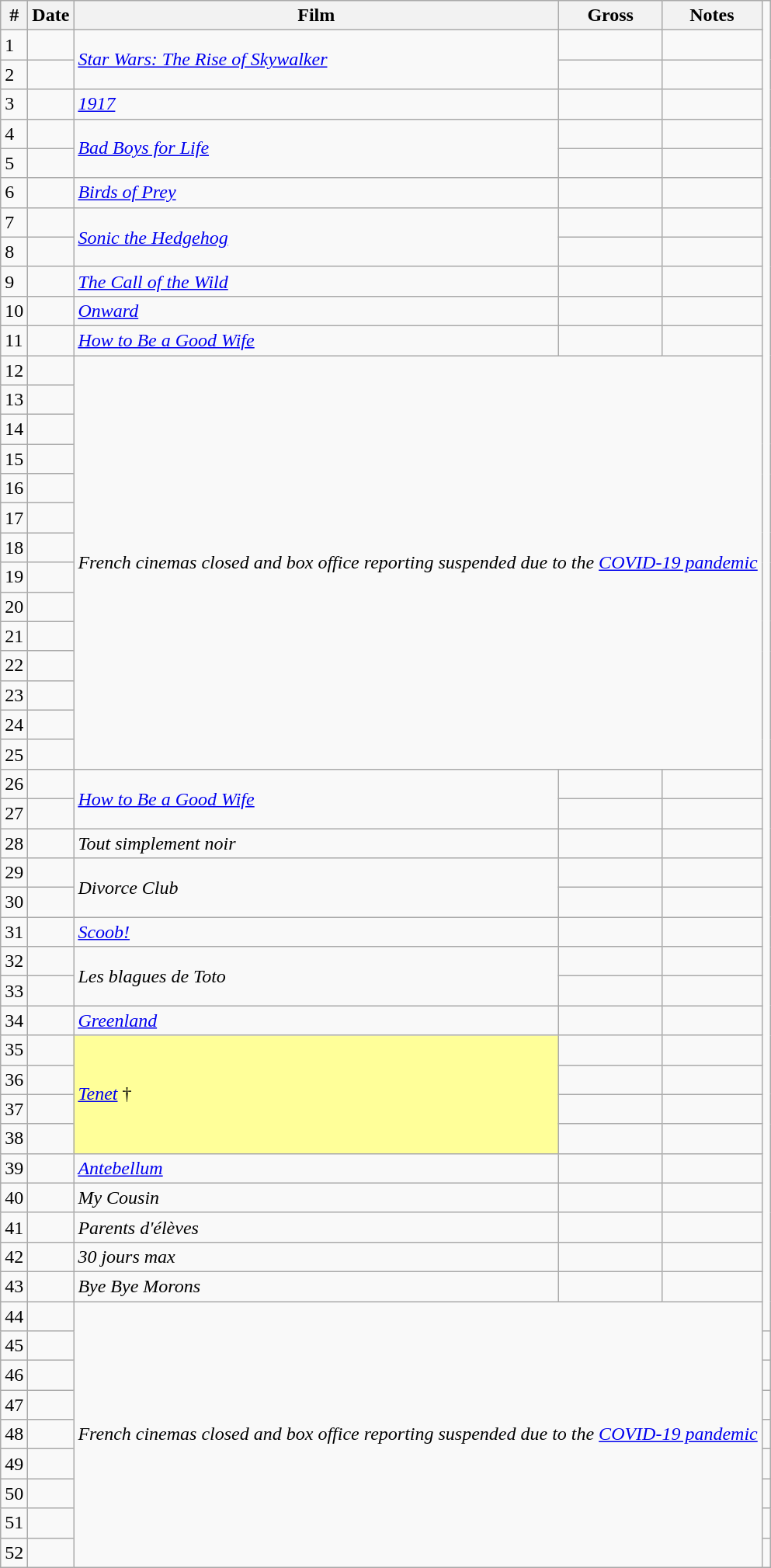<table class="wikitable sortable">
<tr>
<th>#</th>
<th>Date</th>
<th>Film</th>
<th>Gross</th>
<th>Notes</th>
</tr>
<tr>
<td>1</td>
<td></td>
<td rowspan="2"><em><a href='#'>Star Wars: The Rise of Skywalker</a></em></td>
<td></td>
<td></td>
</tr>
<tr>
<td>2</td>
<td></td>
<td></td>
<td></td>
</tr>
<tr>
<td>3</td>
<td></td>
<td><em><a href='#'>1917</a></em></td>
<td></td>
<td></td>
</tr>
<tr>
<td>4</td>
<td></td>
<td rowspan="2"><em><a href='#'>Bad Boys for Life</a></em></td>
<td></td>
<td></td>
</tr>
<tr>
<td>5</td>
<td></td>
<td></td>
<td></td>
</tr>
<tr>
<td>6</td>
<td></td>
<td><em><a href='#'>Birds of Prey</a></em></td>
<td></td>
<td></td>
</tr>
<tr>
<td>7</td>
<td></td>
<td rowspan="2"><em><a href='#'>Sonic the Hedgehog</a></em></td>
<td></td>
<td></td>
</tr>
<tr>
<td>8</td>
<td></td>
<td></td>
<td></td>
</tr>
<tr>
<td>9</td>
<td></td>
<td><em><a href='#'>The Call of the Wild</a></em></td>
<td></td>
<td></td>
</tr>
<tr>
<td>10</td>
<td></td>
<td><em><a href='#'>Onward</a></em></td>
<td></td>
<td></td>
</tr>
<tr>
<td>11</td>
<td></td>
<td><em><a href='#'>How to Be a Good Wife</a></em></td>
<td></td>
<td></td>
</tr>
<tr>
<td>12</td>
<td></td>
<td colspan="3" rowspan="14" align="center"><em>French cinemas closed and box office reporting suspended due to the <a href='#'>COVID-19 pandemic</a></em></td>
</tr>
<tr>
<td>13</td>
<td></td>
</tr>
<tr>
<td>14</td>
<td></td>
</tr>
<tr>
<td>15</td>
<td></td>
</tr>
<tr>
<td>16</td>
<td></td>
</tr>
<tr>
<td>17</td>
<td></td>
</tr>
<tr>
<td>18</td>
<td></td>
</tr>
<tr>
<td>19</td>
<td></td>
</tr>
<tr>
<td>20</td>
<td></td>
</tr>
<tr>
<td>21</td>
<td></td>
</tr>
<tr>
<td>22</td>
<td></td>
</tr>
<tr>
<td>23</td>
<td></td>
</tr>
<tr>
<td>24</td>
<td></td>
</tr>
<tr>
<td>25</td>
<td></td>
</tr>
<tr>
<td>26</td>
<td></td>
<td rowspan="2"><em><a href='#'>How to Be a Good Wife</a></em></td>
<td></td>
<td></td>
</tr>
<tr>
<td>27</td>
<td></td>
<td></td>
<td></td>
</tr>
<tr>
<td>28</td>
<td></td>
<td><em>Tout simplement noir</em></td>
<td></td>
<td></td>
</tr>
<tr>
<td>29</td>
<td></td>
<td rowspan="2"><em>Divorce Club</em></td>
<td></td>
<td></td>
</tr>
<tr>
<td>30</td>
<td></td>
<td></td>
<td></td>
</tr>
<tr>
<td>31</td>
<td></td>
<td><em><a href='#'>Scoob!</a></em></td>
<td></td>
<td></td>
</tr>
<tr>
<td>32</td>
<td></td>
<td rowspan="2"><em>Les blagues de Toto</em></td>
<td></td>
<td></td>
</tr>
<tr>
<td>33</td>
<td></td>
<td></td>
<td></td>
</tr>
<tr>
<td>34</td>
<td></td>
<td><em><a href='#'>Greenland</a></em></td>
<td></td>
<td></td>
</tr>
<tr>
<td>35</td>
<td></td>
<td rowspan="4" style="background-color:#FFFF99"><em><a href='#'>Tenet</a></em> †</td>
<td></td>
<td></td>
</tr>
<tr>
<td>36</td>
<td></td>
<td></td>
<td></td>
</tr>
<tr>
<td>37</td>
<td></td>
<td></td>
<td></td>
</tr>
<tr>
<td>38</td>
<td></td>
<td></td>
<td></td>
</tr>
<tr>
<td>39</td>
<td></td>
<td><em><a href='#'>Antebellum</a></em></td>
<td></td>
<td></td>
</tr>
<tr>
<td>40</td>
<td></td>
<td><em>My Cousin</em></td>
<td></td>
<td></td>
</tr>
<tr>
<td>41</td>
<td></td>
<td><em>Parents d'élèves</em></td>
<td></td>
<td></td>
</tr>
<tr>
<td>42</td>
<td></td>
<td><em>30 jours max</em></td>
<td></td>
<td></td>
</tr>
<tr>
<td>43</td>
<td></td>
<td><em>Bye Bye Morons</em></td>
<td></td>
<td></td>
</tr>
<tr>
<td>44</td>
<td></td>
<td colspan="3" rowspan="9" align="center"><em>French cinemas closed and box office reporting suspended due to the <a href='#'>COVID-19 pandemic</a></em></td>
</tr>
<tr>
<td>45</td>
<td></td>
<td></td>
</tr>
<tr>
<td>46</td>
<td></td>
<td></td>
</tr>
<tr>
<td>47</td>
<td></td>
<td></td>
</tr>
<tr>
<td>48</td>
<td></td>
<td></td>
</tr>
<tr>
<td>49</td>
<td></td>
<td></td>
</tr>
<tr>
<td>50</td>
<td></td>
<td></td>
</tr>
<tr>
<td>51</td>
<td></td>
<td></td>
</tr>
<tr>
<td>52</td>
<td></td>
<td></td>
</tr>
</table>
